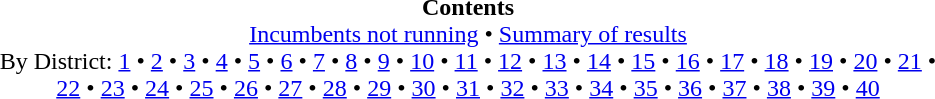<table class="toc" id="toc" summary="Contents" style="width:50%">
<tr>
<td align="center"><strong>Contents</strong><br><a href='#'>Incumbents not running</a> • <a href='#'>Summary of results</a><br>By District: <a href='#'>1</a> • <a href='#'>2</a> • <a href='#'>3</a> • <a href='#'>4</a> • <a href='#'>5</a> • <a href='#'>6</a> • <a href='#'>7</a> • <a href='#'>8</a> • <a href='#'>9</a> • <a href='#'>10</a> • <a href='#'>11</a> • <a href='#'>12</a> • <a href='#'>13</a> • <a href='#'>14</a> • <a href='#'>15</a> • <a href='#'>16</a> • <a href='#'>17</a> • <a href='#'>18</a> • <a href='#'>19</a> • <a href='#'>20</a> • <a href='#'>21</a> • <a href='#'>22</a> • <a href='#'>23</a> • <a href='#'>24</a> • <a href='#'>25</a> • <a href='#'>26</a> • <a href='#'>27</a> • <a href='#'>28</a> • <a href='#'>29</a> • <a href='#'>30</a> • <a href='#'>31</a> • <a href='#'>32</a> • <a href='#'>33</a> • <a href='#'>34</a> • <a href='#'>35</a> • <a href='#'>36</a> • <a href='#'>37</a> • <a href='#'>38</a> • <a href='#'>39</a> • <a href='#'>40</a><br></td>
</tr>
</table>
